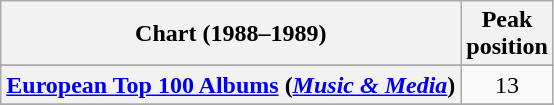<table class="wikitable sortable plainrowheaders">
<tr>
<th scope="col">Chart (1988–1989)</th>
<th scope="col">Peak<br>position</th>
</tr>
<tr>
</tr>
<tr>
</tr>
<tr>
</tr>
<tr>
<th scope="row"><a href='#'>European Top 100 Albums</a> (<em><a href='#'>Music & Media</a></em>)</th>
<td align="center">13</td>
</tr>
<tr>
</tr>
<tr>
</tr>
<tr>
</tr>
<tr>
</tr>
<tr>
</tr>
<tr>
</tr>
<tr>
</tr>
</table>
